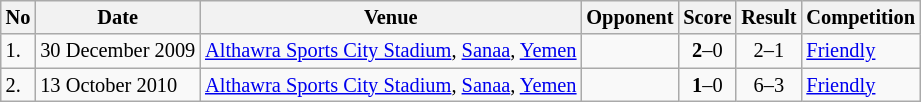<table class="wikitable" style="font-size:85%;">
<tr>
<th>No</th>
<th>Date</th>
<th>Venue</th>
<th>Opponent</th>
<th>Score</th>
<th>Result</th>
<th>Competition</th>
</tr>
<tr>
<td>1.</td>
<td>30 December 2009</td>
<td><a href='#'>Althawra Sports City Stadium</a>, <a href='#'>Sanaa</a>, <a href='#'>Yemen</a></td>
<td></td>
<td align=center><strong>2</strong>–0</td>
<td align=center>2–1</td>
<td><a href='#'>Friendly</a></td>
</tr>
<tr>
<td>2.</td>
<td>13 October 2010</td>
<td><a href='#'>Althawra Sports City Stadium</a>, <a href='#'>Sanaa</a>, <a href='#'>Yemen</a></td>
<td></td>
<td align=center><strong>1</strong>–0</td>
<td align=center>6–3</td>
<td><a href='#'>Friendly</a></td>
</tr>
</table>
